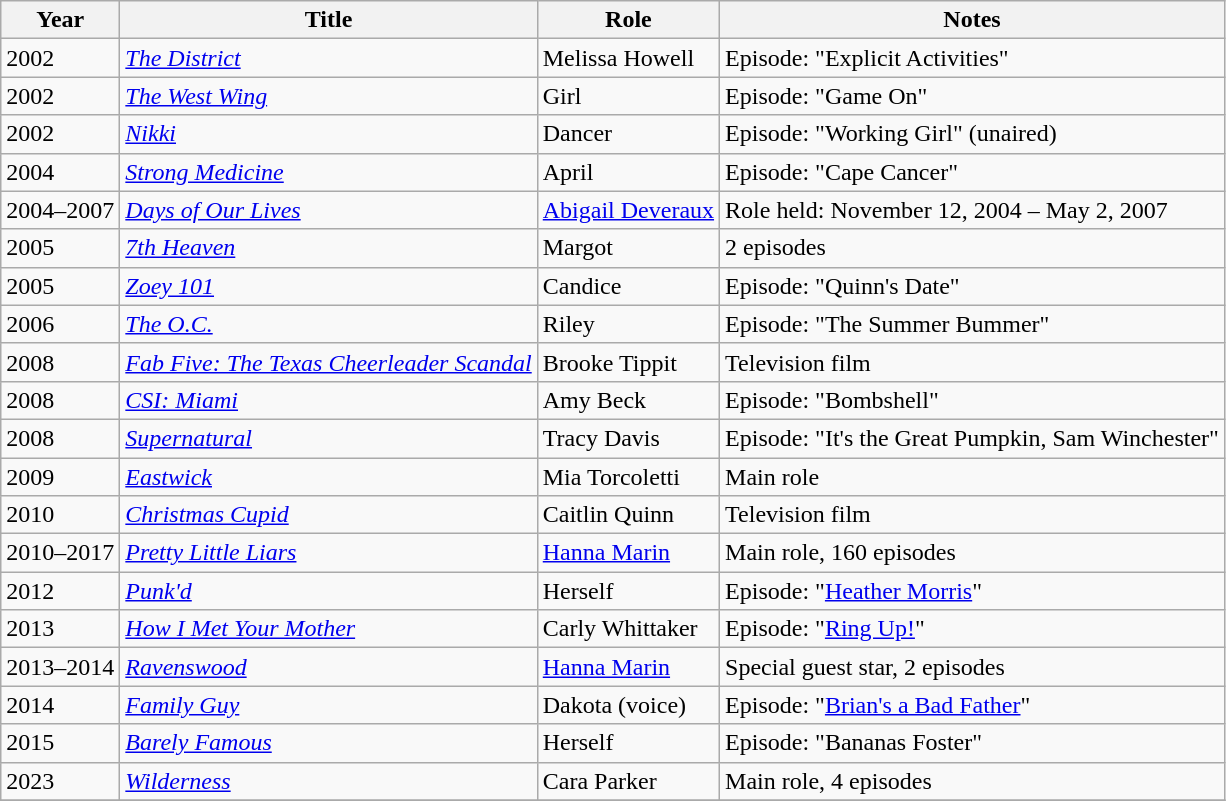<table class="wikitable sortable">
<tr>
<th>Year</th>
<th>Title</th>
<th>Role</th>
<th class="unsortable">Notes</th>
</tr>
<tr>
<td>2002</td>
<td data-sort-value="District, The"><em><a href='#'>The District</a></em></td>
<td>Melissa Howell</td>
<td>Episode: "Explicit Activities"</td>
</tr>
<tr>
<td>2002</td>
<td data-sort-value="West Wing, The"><em><a href='#'>The West Wing</a></em></td>
<td>Girl</td>
<td>Episode: "Game On"</td>
</tr>
<tr>
<td>2002</td>
<td><em><a href='#'>Nikki</a></em></td>
<td>Dancer</td>
<td>Episode: "Working Girl" (unaired)</td>
</tr>
<tr>
<td>2004</td>
<td><em><a href='#'>Strong Medicine</a></em></td>
<td>April</td>
<td>Episode: "Cape Cancer"</td>
</tr>
<tr>
<td>2004–2007</td>
<td><em><a href='#'>Days of Our Lives</a></em></td>
<td><a href='#'>Abigail Deveraux</a></td>
<td>Role held: November 12, 2004 – May 2, 2007</td>
</tr>
<tr>
<td>2005</td>
<td><em><a href='#'>7th Heaven</a></em></td>
<td>Margot</td>
<td>2 episodes</td>
</tr>
<tr>
<td>2005</td>
<td><em><a href='#'>Zoey 101</a></em></td>
<td>Candice</td>
<td>Episode: "Quinn's Date"</td>
</tr>
<tr>
<td>2006</td>
<td data-sort-value="O.C., The"><em><a href='#'>The O.C.</a></em></td>
<td>Riley</td>
<td>Episode: "The Summer Bummer"</td>
</tr>
<tr>
<td>2008</td>
<td><em><a href='#'>Fab Five: The Texas Cheerleader Scandal</a></em></td>
<td>Brooke Tippit</td>
<td>Television film</td>
</tr>
<tr>
<td>2008</td>
<td><em><a href='#'>CSI: Miami</a></em></td>
<td>Amy Beck</td>
<td>Episode: "Bombshell"</td>
</tr>
<tr>
<td>2008</td>
<td><em><a href='#'>Supernatural</a></em></td>
<td>Tracy Davis</td>
<td>Episode: "It's the Great Pumpkin, Sam Winchester"</td>
</tr>
<tr>
<td>2009</td>
<td><em><a href='#'>Eastwick</a></em></td>
<td>Mia Torcoletti</td>
<td>Main role</td>
</tr>
<tr>
<td>2010</td>
<td><em><a href='#'>Christmas Cupid</a></em></td>
<td>Caitlin Quinn</td>
<td>Television film</td>
</tr>
<tr>
<td>2010–2017</td>
<td><em><a href='#'>Pretty Little Liars</a></em></td>
<td><a href='#'>Hanna Marin</a></td>
<td>Main role, 160 episodes</td>
</tr>
<tr>
<td>2012</td>
<td><em><a href='#'>Punk'd</a></em></td>
<td>Herself</td>
<td>Episode: "<a href='#'>Heather Morris</a>"</td>
</tr>
<tr>
<td>2013</td>
<td><em><a href='#'>How I Met Your Mother</a></em></td>
<td>Carly Whittaker</td>
<td>Episode: "<a href='#'>Ring Up!</a>"</td>
</tr>
<tr>
<td>2013–2014</td>
<td><em><a href='#'>Ravenswood</a></em></td>
<td><a href='#'>Hanna Marin</a></td>
<td>Special guest star, 2 episodes</td>
</tr>
<tr>
<td>2014</td>
<td><em><a href='#'>Family Guy</a></em></td>
<td>Dakota (voice)</td>
<td>Episode: "<a href='#'>Brian's a Bad Father</a>"</td>
</tr>
<tr>
<td>2015</td>
<td><em><a href='#'>Barely Famous</a></em></td>
<td>Herself</td>
<td>Episode: "Bananas Foster"</td>
</tr>
<tr>
<td>2023</td>
<td><em><a href='#'>Wilderness</a></em></td>
<td>Cara Parker</td>
<td>Main role, 4 episodes</td>
</tr>
<tr>
</tr>
</table>
